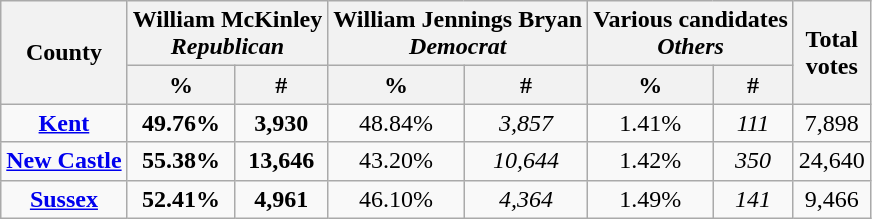<table class="wikitable sortable">
<tr>
<th rowspan="2" colspan="1" style="text-align:center">County</th>
<th colspan="2" style="text-align: center;" >William McKinley<br><em>Republican</em></th>
<th colspan="2" style="text-align: center;" >William Jennings Bryan<br><em>Democrat</em></th>
<th colspan="2" style="text-align: center;" >Various candidates<br><em>Others</em></th>
<th rowspan="2" colspan="1" style="text-align: center;">Total<br>votes</th>
</tr>
<tr>
<th colspan="1" style="text-align: center;" >%</th>
<th colspan="1" style="text-align: center;" >#</th>
<th colspan="1" style="text-align: center;" >%</th>
<th colspan="1" style="text-align: center;" >#</th>
<th colspan="1" style="text-align: center;" >%</th>
<th colspan="1" style="text-align: center;" >#</th>
</tr>
<tr>
<td align="center"  ><strong><a href='#'>Kent</a></strong></td>
<td align="center"><strong>49.76%</strong></td>
<td align="center"><strong>3,930</strong></td>
<td align="center">48.84%</td>
<td align="center"><em>3,857</em></td>
<td align="center">1.41%</td>
<td align="center"><em>111</em></td>
<td align="center">7,898</td>
</tr>
<tr>
<td align="center"  ><strong><a href='#'>New Castle</a></strong></td>
<td align="center"><strong>55.38%</strong></td>
<td align="center"><strong>13,646</strong></td>
<td align="center">43.20%</td>
<td align="center"><em>10,644</em></td>
<td align="center">1.42%</td>
<td align="center"><em>350</em></td>
<td align="center">24,640</td>
</tr>
<tr>
<td align="center"  ><strong><a href='#'>Sussex</a></strong></td>
<td align="center"><strong>52.41%</strong></td>
<td align="center"><strong>4,961</strong></td>
<td align="center">46.10%</td>
<td align="center"><em>4,364</em></td>
<td align="center">1.49%</td>
<td align="center"><em>141</em></td>
<td align="center">9,466</td>
</tr>
</table>
